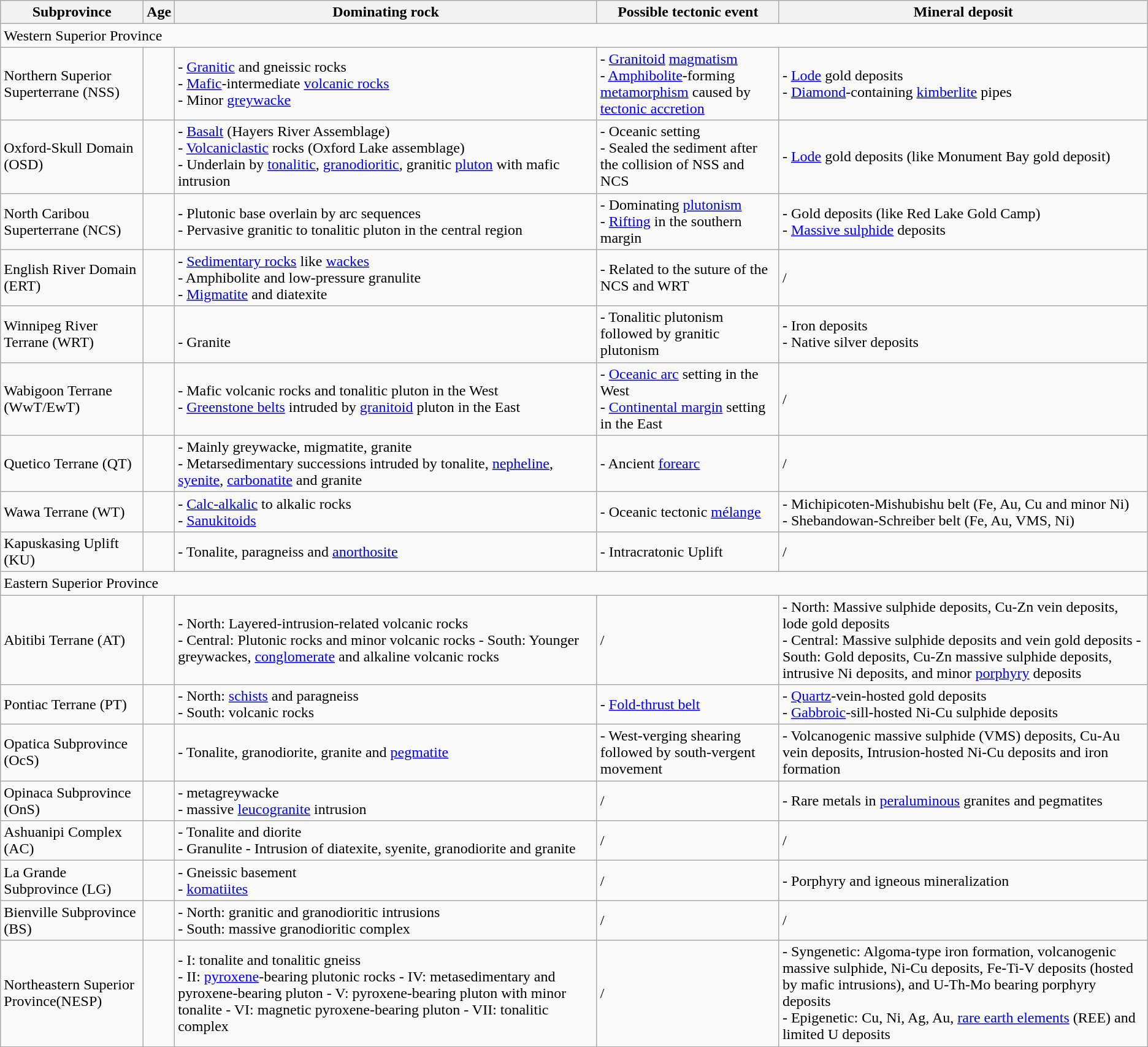<table class="wikitable mw-collapsible mw-collapsed">
<tr>
<th>Subprovince</th>
<th>Age</th>
<th>Dominating rock</th>
<th>Possible tectonic event</th>
<th>Mineral deposit</th>
</tr>
<tr>
<td colspan="5">Western Superior Province</td>
</tr>
<tr>
<td>Northern Superior Superterrane (NSS)</td>
<td></td>
<td>- <a href='#'>Granitic</a> and gneissic rocks<br>- <a href='#'>Mafic</a>-intermediate <a href='#'>volcanic rocks</a><br>- Minor <a href='#'>greywacke</a></td>
<td>- <a href='#'>Granitoid</a> <a href='#'>magmatism</a><br>- <a href='#'>Amphibolite</a>-forming <a href='#'>metamorphism</a> caused by <a href='#'>tectonic accretion</a></td>
<td>- <a href='#'>Lode</a> gold deposits<br>- <a href='#'>Diamond</a>-containing <a href='#'>kimberlite</a> pipes</td>
</tr>
<tr>
<td>Oxford-Skull Domain (OSD)</td>
<td></td>
<td>- <a href='#'>Basalt</a> (Hayers River Assemblage)<br>- <a href='#'>Volcaniclastic</a> rocks (Oxford Lake assemblage)<br>- Underlain by <a href='#'>tonalitic</a>, <a href='#'>granodioritic</a>, granitic <a href='#'>pluton</a> with mafic intrusion</td>
<td>- Oceanic setting<br>- Sealed the sediment after the collision of NSS and NCS</td>
<td>- <a href='#'>Lode</a> gold deposits (like Monument Bay gold deposit)</td>
</tr>
<tr>
<td>North Caribou  Superterrane (NCS)</td>
<td></td>
<td>- Plutonic base overlain by arc sequences<br>- Pervasive granitic to tonalitic pluton in the central region</td>
<td>- Dominating <a href='#'>plutonism</a><br>- <a href='#'>Rifting</a> in the southern margin</td>
<td>- Gold deposits (like Red Lake Gold Camp)<br>- <a href='#'>Massive sulphide</a> deposits</td>
</tr>
<tr>
<td>English River  Domain (ERT)</td>
<td></td>
<td>- <a href='#'>Sedimentary rocks</a> like <a href='#'>wackes</a><br>-  Amphibolite and low-pressure granulite<br>- <a href='#'>Migmatite</a> and diatexite</td>
<td>- Related to the suture of the NCS and WRT</td>
<td>/</td>
</tr>
<tr>
<td>Winnipeg River  Terrane (WRT)</td>
<td></td>
<td><br>- Granite</td>
<td>- Tonalitic plutonism followed by granitic plutonism</td>
<td>- Iron deposits<br>- Native silver deposits</td>
</tr>
<tr>
<td>Wabigoon Terrane (WwT/EwT)</td>
<td></td>
<td>- Mafic volcanic rocks and tonalitic pluton in the West<br>- <a href='#'>Greenstone belts</a> intruded by <a href='#'>granitoid</a> pluton in the East</td>
<td>- <a href='#'>Oceanic arc</a> setting in the West<br>- <a href='#'>Continental margin</a> setting in the East</td>
<td>/</td>
</tr>
<tr>
<td>Quetico Terrane (QT)</td>
<td></td>
<td>- Mainly greywacke, migmatite, granite<br>- Metarsedimentary successions intruded by tonalite, <a href='#'>nepheline</a>, <a href='#'>syenite</a>, <a href='#'>carbonatite</a> and granite</td>
<td>- Ancient <a href='#'>forearc</a></td>
<td>/</td>
</tr>
<tr>
<td>Wawa Terrane (WT)</td>
<td></td>
<td>- <a href='#'>Calc-alkalic</a> to alkalic rocks<br>- <a href='#'>Sanukitoids</a></td>
<td>- Oceanic tectonic <a href='#'>mélange</a></td>
<td>- Michipicoten-Mishubishu belt (Fe, Au, Cu and minor Ni)<br>- Shebandowan-Schreiber belt (Fe,  Au, VMS, Ni)</td>
</tr>
<tr>
<td>Kapuskasing Uplift (KU)</td>
<td></td>
<td>- Tonalite, paragneiss and <a href='#'>anorthosite</a></td>
<td>- Intracratonic Uplift</td>
<td>/</td>
</tr>
<tr>
<td colspan="5">Eastern Superior Province</td>
</tr>
<tr>
<td>Abitibi Terrane (AT)</td>
<td></td>
<td>- North: Layered-intrusion-related volcanic rocks<br>- Central: Plutonic rocks and minor volcanic rocks
- South: Younger greywackes, <a href='#'>conglomerate</a> and alkaline volcanic rocks</td>
<td>/</td>
<td>- North: Massive sulphide deposits, Cu-Zn vein deposits, lode gold deposits<br>- Central: Massive sulphide deposits and vein gold deposits
- South: Gold deposits, Cu-Zn massive sulphide deposits, intrusive Ni deposits, and minor  <a href='#'>porphyry</a> deposits</td>
</tr>
<tr>
<td>Pontiac Terrane (PT)</td>
<td></td>
<td>- North: <a href='#'>schists</a> and paragneiss<br>- South: volcanic rocks</td>
<td>- <a href='#'>Fold-thrust belt</a></td>
<td>- <a href='#'>Quartz</a>-vein-hosted gold deposits<br>- <a href='#'>Gabbroic</a>-sill-hosted Ni-Cu sulphide deposits</td>
</tr>
<tr>
<td>Opatica Subprovince (OcS)</td>
<td></td>
<td>- Tonalite, granodiorite, granite and <a href='#'>pegmatite</a></td>
<td>- West-verging shearing followed by south-vergent movement</td>
<td>- Volcanogenic massive sulphide (VMS) deposits, Cu-Au vein deposits, Intrusion-hosted Ni-Cu deposits and iron formation</td>
</tr>
<tr>
<td>Opinaca Subprovince (OnS)</td>
<td></td>
<td>- metagreywacke<br>- massive <a href='#'>leucogranite</a> intrusion</td>
<td>/</td>
<td>- Rare metals in <a href='#'>peraluminous</a> granites and pegmatites</td>
</tr>
<tr>
<td>Ashuanipi Complex (AC)</td>
<td></td>
<td>- Tonalite and diorite<br>- Granulite
- Intrusion of diatexite, syenite, granodiorite and granite</td>
<td>/</td>
<td>/</td>
</tr>
<tr>
<td>La Grande Subprovince (LG)</td>
<td></td>
<td>- Gneissic basement<br>- <a href='#'>komatiites</a></td>
<td>/</td>
<td>- Porphyry and igneous mineralization</td>
</tr>
<tr>
<td>Bienville Subprovince (BS)</td>
<td></td>
<td>- North: granitic and granodioritic intrusions<br>- South: massive granodioritic complex</td>
<td>/</td>
<td>/</td>
</tr>
<tr>
<td>Northeastern  Superior Province(NESP)</td>
<td></td>
<td>- I: tonalite and tonalitic gneiss<br>- II: <a href='#'>pyroxene</a>-bearing plutonic rocks
- IV: metasedimentary and pyroxene-bearing pluton
- V: pyroxene-bearing pluton with minor tonalite
- VI: magnetic pyroxene-bearing pluton
- VII:  tonalitic complex</td>
<td>/</td>
<td>- Syngenetic: Algoma-type iron formation, volcanogenic massive sulphide, Ni-Cu deposits, Fe-Ti-V  deposits (hosted by mafic intrusions), and U-Th-Mo bearing porphyry deposits<br>- Epigenetic: Cu,  Ni, Ag, Au, <a href='#'>rare earth elements</a> (REE) and limited U deposits</td>
</tr>
</table>
